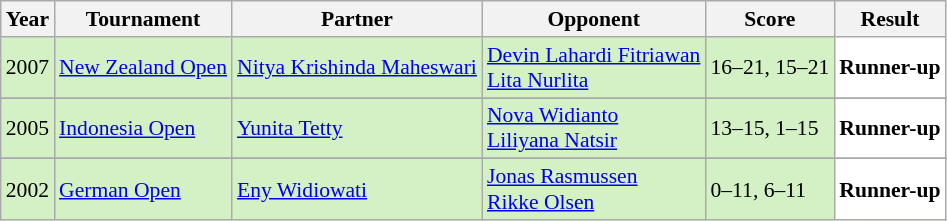<table class="sortable wikitable" style="font-size: 90%;">
<tr>
<th>Year</th>
<th>Tournament</th>
<th>Partner</th>
<th>Opponent</th>
<th>Score</th>
<th>Result</th>
</tr>
<tr style="background:#D4F1C5">
<td align="center">2007</td>
<td align="left"><a href='#'>New Zealand Open</a></td>
<td align="left"> <a href='#'>Nitya Krishinda Maheswari</a></td>
<td align="left"> <a href='#'>Devin Lahardi Fitriawan</a> <br>  <a href='#'>Lita Nurlita</a></td>
<td align="left">16–21, 15–21</td>
<td style="text-align:left; background:white"> <strong>Runner-up</strong></td>
</tr>
<tr>
</tr>
<tr style="background:#D4F1C5">
<td align="center">2005</td>
<td align="left"><a href='#'>Indonesia Open</a></td>
<td align="left"> <a href='#'>Yunita Tetty</a></td>
<td align="left"> <a href='#'>Nova Widianto</a> <br>  <a href='#'>Liliyana Natsir</a></td>
<td align="left">13–15, 1–15</td>
<td style="text-align:left; background:white"> <strong>Runner-up</strong></td>
</tr>
<tr>
</tr>
<tr style="background:#D4F1C5">
<td align="center">2002</td>
<td align="left"><a href='#'>German Open</a></td>
<td align="left"> <a href='#'>Eny Widiowati</a></td>
<td align="left"> <a href='#'>Jonas Rasmussen</a> <br>  <a href='#'>Rikke Olsen</a></td>
<td align="left">0–11, 6–11</td>
<td style="text-align:left; background:white"> <strong>Runner-up</strong></td>
</tr>
</table>
